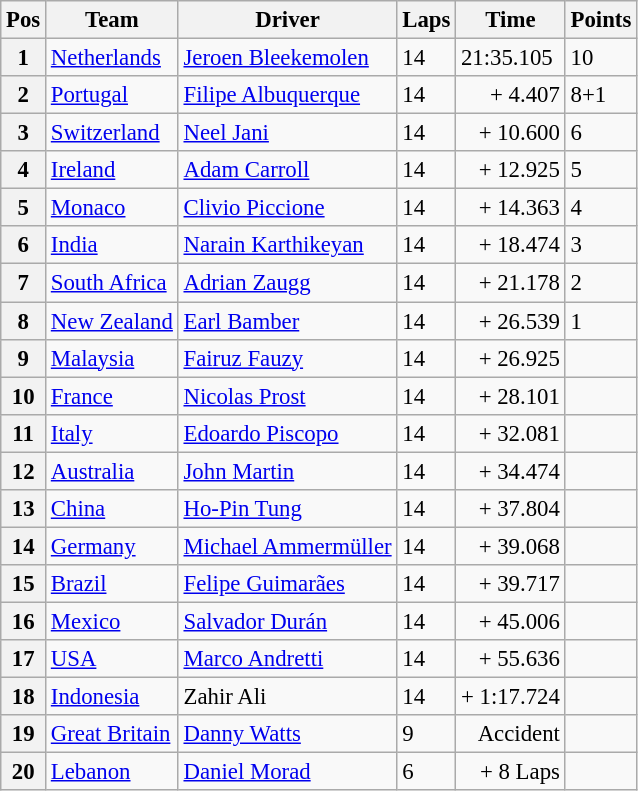<table class="wikitable" style="font-size:95%">
<tr>
<th>Pos</th>
<th>Team</th>
<th>Driver</th>
<th>Laps</th>
<th>Time</th>
<th>Points</th>
</tr>
<tr>
<th>1</th>
<td> <a href='#'>Netherlands</a></td>
<td><a href='#'>Jeroen Bleekemolen</a></td>
<td>14</td>
<td>21:35.105</td>
<td>10</td>
</tr>
<tr>
<th>2</th>
<td> <a href='#'>Portugal</a></td>
<td><a href='#'>Filipe Albuquerque</a></td>
<td>14</td>
<td align=right>+ 4.407</td>
<td>8+1</td>
</tr>
<tr>
<th>3</th>
<td> <a href='#'>Switzerland</a></td>
<td><a href='#'>Neel Jani</a></td>
<td>14</td>
<td align=right>+ 10.600</td>
<td>6</td>
</tr>
<tr>
<th>4</th>
<td> <a href='#'>Ireland</a></td>
<td><a href='#'>Adam Carroll</a></td>
<td>14</td>
<td align=right>+ 12.925</td>
<td>5</td>
</tr>
<tr>
<th>5</th>
<td> <a href='#'>Monaco</a></td>
<td><a href='#'>Clivio Piccione</a></td>
<td>14</td>
<td align=right>+ 14.363</td>
<td>4</td>
</tr>
<tr>
<th>6</th>
<td> <a href='#'>India</a></td>
<td><a href='#'>Narain Karthikeyan</a></td>
<td>14</td>
<td align=right>+ 18.474</td>
<td>3</td>
</tr>
<tr>
<th>7</th>
<td> <a href='#'>South Africa</a></td>
<td><a href='#'>Adrian Zaugg</a></td>
<td>14</td>
<td align=right>+ 21.178</td>
<td>2</td>
</tr>
<tr>
<th>8</th>
<td> <a href='#'>New Zealand</a></td>
<td><a href='#'>Earl Bamber</a></td>
<td>14</td>
<td align=right>+ 26.539</td>
<td>1</td>
</tr>
<tr>
<th>9</th>
<td> <a href='#'>Malaysia</a></td>
<td><a href='#'>Fairuz Fauzy</a></td>
<td>14</td>
<td align=right>+ 26.925</td>
<td></td>
</tr>
<tr>
<th>10</th>
<td> <a href='#'>France</a></td>
<td><a href='#'>Nicolas Prost</a></td>
<td>14</td>
<td align=right>+ 28.101</td>
<td></td>
</tr>
<tr>
<th>11</th>
<td> <a href='#'>Italy</a></td>
<td><a href='#'>Edoardo Piscopo</a></td>
<td>14</td>
<td align=right>+ 32.081</td>
<td></td>
</tr>
<tr>
<th>12</th>
<td> <a href='#'>Australia</a></td>
<td><a href='#'>John Martin</a></td>
<td>14</td>
<td align=right>+ 34.474</td>
<td></td>
</tr>
<tr>
<th>13</th>
<td> <a href='#'>China</a></td>
<td><a href='#'>Ho-Pin Tung</a></td>
<td>14</td>
<td align=right>+ 37.804</td>
<td></td>
</tr>
<tr>
<th>14</th>
<td> <a href='#'>Germany</a></td>
<td><a href='#'>Michael Ammermüller</a></td>
<td>14</td>
<td align=right>+ 39.068</td>
<td></td>
</tr>
<tr>
<th>15</th>
<td> <a href='#'>Brazil</a></td>
<td><a href='#'>Felipe Guimarães</a></td>
<td>14</td>
<td align=right>+ 39.717</td>
<td></td>
</tr>
<tr>
<th>16</th>
<td> <a href='#'>Mexico</a></td>
<td><a href='#'>Salvador Durán</a></td>
<td>14</td>
<td align=right>+ 45.006</td>
<td></td>
</tr>
<tr>
<th>17</th>
<td> <a href='#'>USA</a></td>
<td><a href='#'>Marco Andretti</a></td>
<td>14</td>
<td align=right>+ 55.636</td>
<td></td>
</tr>
<tr>
<th>18</th>
<td> <a href='#'>Indonesia</a></td>
<td>Zahir Ali</td>
<td>14</td>
<td align=right>+ 1:17.724</td>
<td></td>
</tr>
<tr>
<th>19</th>
<td> <a href='#'>Great Britain</a></td>
<td><a href='#'>Danny Watts</a></td>
<td>9</td>
<td align=right>Accident</td>
<td></td>
</tr>
<tr>
<th>20</th>
<td> <a href='#'>Lebanon</a></td>
<td><a href='#'>Daniel Morad</a></td>
<td>6</td>
<td align=right>+ 8 Laps</td>
<td></td>
</tr>
</table>
